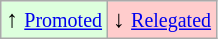<table class="wikitable" align="center">
<tr>
<td style="background:#ddffdd">↑ <small><a href='#'>Promoted</a></small></td>
<td style="background:#ffcccc">↓ <small><a href='#'>Relegated</a></small></td>
</tr>
</table>
